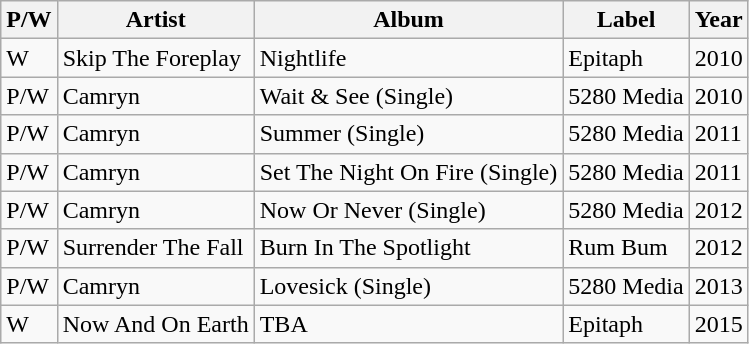<table class="wikitable">
<tr>
<th>P/W</th>
<th>Artist</th>
<th>Album</th>
<th>Label</th>
<th>Year</th>
</tr>
<tr>
<td>W</td>
<td>Skip The Foreplay</td>
<td>Nightlife</td>
<td>Epitaph</td>
<td>2010</td>
</tr>
<tr>
<td>P/W</td>
<td>Camryn</td>
<td>Wait & See (Single)</td>
<td>5280 Media</td>
<td>2010</td>
</tr>
<tr>
<td>P/W</td>
<td>Camryn</td>
<td>Summer (Single)</td>
<td>5280 Media</td>
<td>2011</td>
</tr>
<tr>
<td>P/W</td>
<td>Camryn</td>
<td>Set The Night On Fire (Single)</td>
<td>5280 Media</td>
<td>2011</td>
</tr>
<tr>
<td>P/W</td>
<td>Camryn</td>
<td>Now Or Never (Single)</td>
<td>5280 Media</td>
<td>2012</td>
</tr>
<tr>
<td>P/W</td>
<td>Surrender The Fall</td>
<td>Burn In The Spotlight</td>
<td>Rum Bum</td>
<td>2012</td>
</tr>
<tr>
<td>P/W</td>
<td>Camryn</td>
<td>Lovesick (Single)</td>
<td>5280 Media</td>
<td>2013</td>
</tr>
<tr>
<td>W</td>
<td>Now And On Earth</td>
<td>TBA</td>
<td>Epitaph</td>
<td>2015</td>
</tr>
</table>
